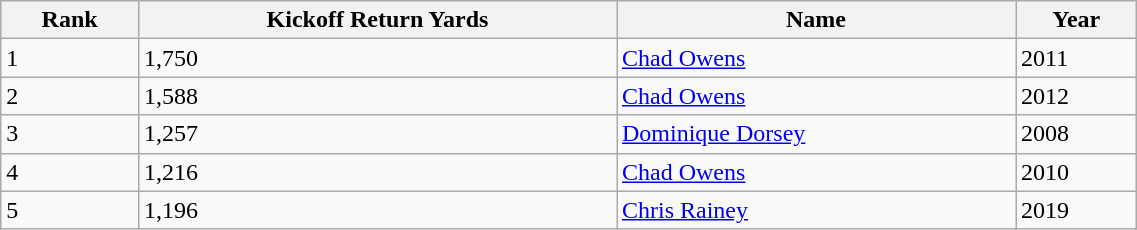<table class="wikitable" style="width:60%; text-align:left; border-collapse:collapse;">
<tr>
<th>Rank</th>
<th>Kickoff Return Yards</th>
<th>Name</th>
<th>Year</th>
</tr>
<tr>
<td>1</td>
<td>1,750</td>
<td><a href='#'>Chad Owens</a></td>
<td>2011</td>
</tr>
<tr>
<td>2</td>
<td>1,588</td>
<td><a href='#'>Chad Owens</a></td>
<td>2012</td>
</tr>
<tr>
<td>3</td>
<td>1,257</td>
<td><a href='#'>Dominique Dorsey</a></td>
<td>2008</td>
</tr>
<tr>
<td>4</td>
<td>1,216</td>
<td><a href='#'>Chad Owens</a></td>
<td>2010</td>
</tr>
<tr>
<td>5</td>
<td>1,196</td>
<td><a href='#'>Chris Rainey</a></td>
<td>2019</td>
</tr>
</table>
